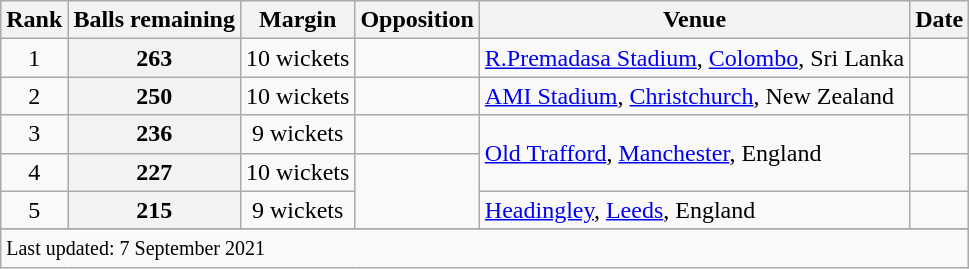<table class="wikitable plainrowheaders sortable">
<tr>
<th scope=col>Rank</th>
<th scope=col>Balls remaining</th>
<th scope=col>Margin</th>
<th scope=col>Opposition</th>
<th scope=col>Venue</th>
<th scope=col>Date</th>
</tr>
<tr>
<td align=center>1</td>
<th scope=row style=text-align:center;>263</th>
<td scope=row style=text-align:center;>10 wickets</td>
<td></td>
<td><a href='#'>R.Premadasa Stadium</a>, <a href='#'>Colombo</a>, Sri Lanka</td>
<td></td>
</tr>
<tr>
<td align=center>2</td>
<th scope=row style=text-align:center;>250</th>
<td scope=row style=text-align:center;>10 wickets</td>
<td></td>
<td><a href='#'>AMI Stadium</a>, <a href='#'>Christchurch</a>, New Zealand</td>
<td></td>
</tr>
<tr>
<td align=center>3</td>
<th scope=row style=text-align:center;>236</th>
<td scope=row style=text-align:center;>9 wickets</td>
<td></td>
<td rowspan=2><a href='#'>Old Trafford</a>, <a href='#'>Manchester</a>, England</td>
<td> </td>
</tr>
<tr>
<td align=center>4</td>
<th scope=row style=text-align:center;>227</th>
<td scope=row style=text-align:center;>10 wickets</td>
<td rowspan=2></td>
<td></td>
</tr>
<tr>
<td align=center>5</td>
<th scope=row style=text-align:center;>215</th>
<td scope=row style=text-align:center;>9 wickets</td>
<td><a href='#'>Headingley</a>, <a href='#'>Leeds</a>, England</td>
<td> </td>
</tr>
<tr>
</tr>
<tr class=sortbottom>
<td colspan=6><small>Last updated: 7 September 2021</small></td>
</tr>
</table>
